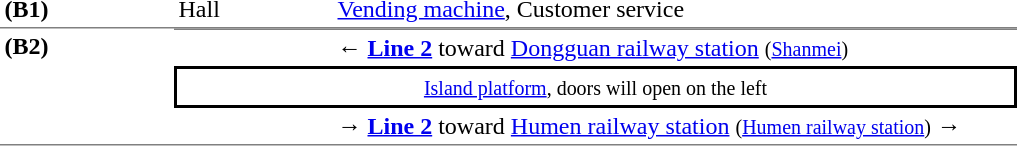<table table border=0 cellspacing=0 cellpadding=3>
<tr>
<td style="border-bottom:solid 1px gray;border-top:solid 0px gray;" width=110 valign=top><strong>(B1)</strong></td>
<td style="border-top:solid 0px gray;border-bottom:solid 1px gray;" width=100 valign=top>Hall</td>
<td style="border-top:solid 0px gray;border-bottom:solid 1px gray;" width=390 valign=top><a href='#'>Vending machine</a>, Customer service</td>
</tr>
<tr>
<td style="border-top:solid 0px gray;border-bottom:solid 1px gray;" width=110 rowspan=3 valign=top><strong>(B2)</strong></td>
<td style="border-top:solid 1px gray;" width=100><span><strong> </strong></span></td>
<td style="border-top:solid 1px gray;" width=450>← <a href='#'><span><strong>Line 2</strong></span></a> toward <a href='#'>Dongguan railway station</a> <small>(<a href='#'>Shanmei</a>)</small></td>
</tr>
<tr>
<td style="border-top:solid 2px black;border-right:solid 2px black;border-left:solid 2px black;border-bottom:solid 2px black;text-align:center;" colspan=2><small><a href='#'>Island platform</a>, doors will open on the left</small></td>
</tr>
<tr>
<td style="border-bottom:solid 1px gray;" width=100><span><strong> </strong></span></td>
<td style="border-bottom:solid 1px gray;" width=390><span>→</span> <a href='#'><span><strong>Line 2</strong></span></a> toward <a href='#'>Humen railway station</a> <small>(<a href='#'>Humen railway station</a>)</small> →</td>
</tr>
</table>
